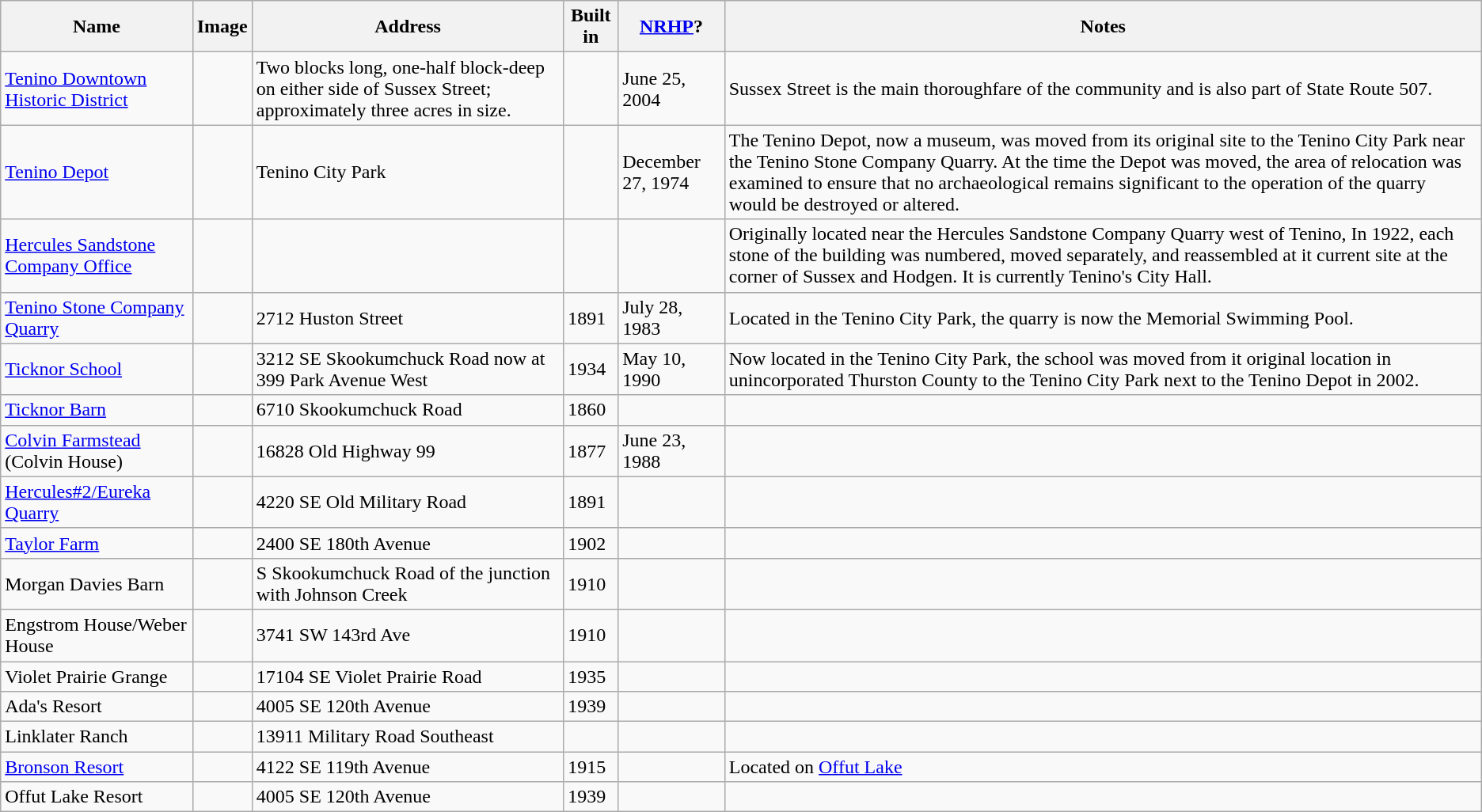<table class="wikitable">
<tr>
<th>Name</th>
<th>Image</th>
<th>Address</th>
<th>Built in</th>
<th><a href='#'>NRHP</a>?</th>
<th>Notes</th>
</tr>
<tr>
<td><a href='#'>Tenino Downtown Historic District</a></td>
<td></td>
<td>Two blocks long, one-half block-deep on either side of Sussex Street; approximately three acres in size.</td>
<td></td>
<td>June 25, 2004</td>
<td>Sussex Street is the main thoroughfare of the community and is also part of State Route 507.</td>
</tr>
<tr>
<td><a href='#'>Tenino Depot</a></td>
<td></td>
<td>Tenino City Park</td>
<td></td>
<td>December 27, 1974</td>
<td>The Tenino Depot, now a museum, was moved from its original site to the Tenino City Park near the Tenino Stone Company Quarry. At the time the Depot was moved, the area of relocation was examined to ensure that no archaeological remains significant to the operation of the quarry would be destroyed or altered.</td>
</tr>
<tr>
<td><a href='#'>Hercules Sandstone Company Office</a></td>
<td></td>
<td></td>
<td></td>
<td></td>
<td>Originally located near the Hercules Sandstone Company Quarry west of Tenino, In 1922, each stone of the building was numbered, moved separately, and reassembled at it current site at the corner of Sussex and Hodgen. It is currently Tenino's City Hall.</td>
</tr>
<tr>
<td><a href='#'>Tenino Stone Company Quarry</a></td>
<td> </td>
<td>2712 Huston Street</td>
<td>1891</td>
<td>July 28, 1983</td>
<td>Located in the Tenino City Park, the quarry is now the Memorial Swimming Pool.</td>
</tr>
<tr>
<td><a href='#'>Ticknor School</a></td>
<td> </td>
<td>3212 SE Skookumchuck Road now at 399 Park Avenue West</td>
<td>1934</td>
<td>May 10, 1990</td>
<td>Now located in the Tenino City Park, the school was moved from it original location in unincorporated Thurston County to the Tenino City Park next to the Tenino Depot in 2002.</td>
</tr>
<tr>
<td><a href='#'>Ticknor Barn</a></td>
<td> </td>
<td>6710 Skookumchuck Road</td>
<td>1860</td>
<td></td>
<td></td>
</tr>
<tr>
<td><a href='#'>Colvin Farmstead</a> (Colvin House)</td>
<td> </td>
<td>16828 Old Highway 99</td>
<td>1877</td>
<td>June 23, 1988</td>
<td></td>
</tr>
<tr>
<td><a href='#'>Hercules#2/Eureka Quarry</a></td>
<td> </td>
<td>4220 SE Old Military Road</td>
<td>1891</td>
<td></td>
<td></td>
</tr>
<tr>
<td><a href='#'>Taylor Farm</a></td>
<td> </td>
<td>2400 SE 180th Avenue</td>
<td>1902</td>
<td></td>
<td></td>
</tr>
<tr>
<td>Morgan Davies Barn</td>
<td> </td>
<td>S Skookumchuck Road of the junction with Johnson Creek</td>
<td>1910</td>
<td></td>
<td></td>
</tr>
<tr>
<td>Engstrom House/Weber House</td>
<td> </td>
<td>3741 SW 143rd Ave</td>
<td>1910</td>
<td></td>
<td></td>
</tr>
<tr>
<td>Violet Prairie Grange</td>
<td> </td>
<td>17104 SE Violet Prairie Road</td>
<td>1935</td>
<td></td>
<td></td>
</tr>
<tr>
<td>Ada's Resort</td>
<td> </td>
<td>4005 SE 120th Avenue</td>
<td>1939</td>
<td></td>
<td></td>
</tr>
<tr>
<td>Linklater Ranch</td>
<td> </td>
<td>13911 Military Road Southeast</td>
<td></td>
<td></td>
<td></td>
</tr>
<tr>
<td><a href='#'>Bronson Resort</a></td>
<td> </td>
<td>4122 SE 119th Avenue</td>
<td>1915</td>
<td></td>
<td>Located on <a href='#'>Offut Lake</a></td>
</tr>
<tr>
<td>Offut Lake Resort</td>
<td> </td>
<td>4005 SE 120th Avenue</td>
<td>1939</td>
<td></td>
<td></td>
</tr>
</table>
